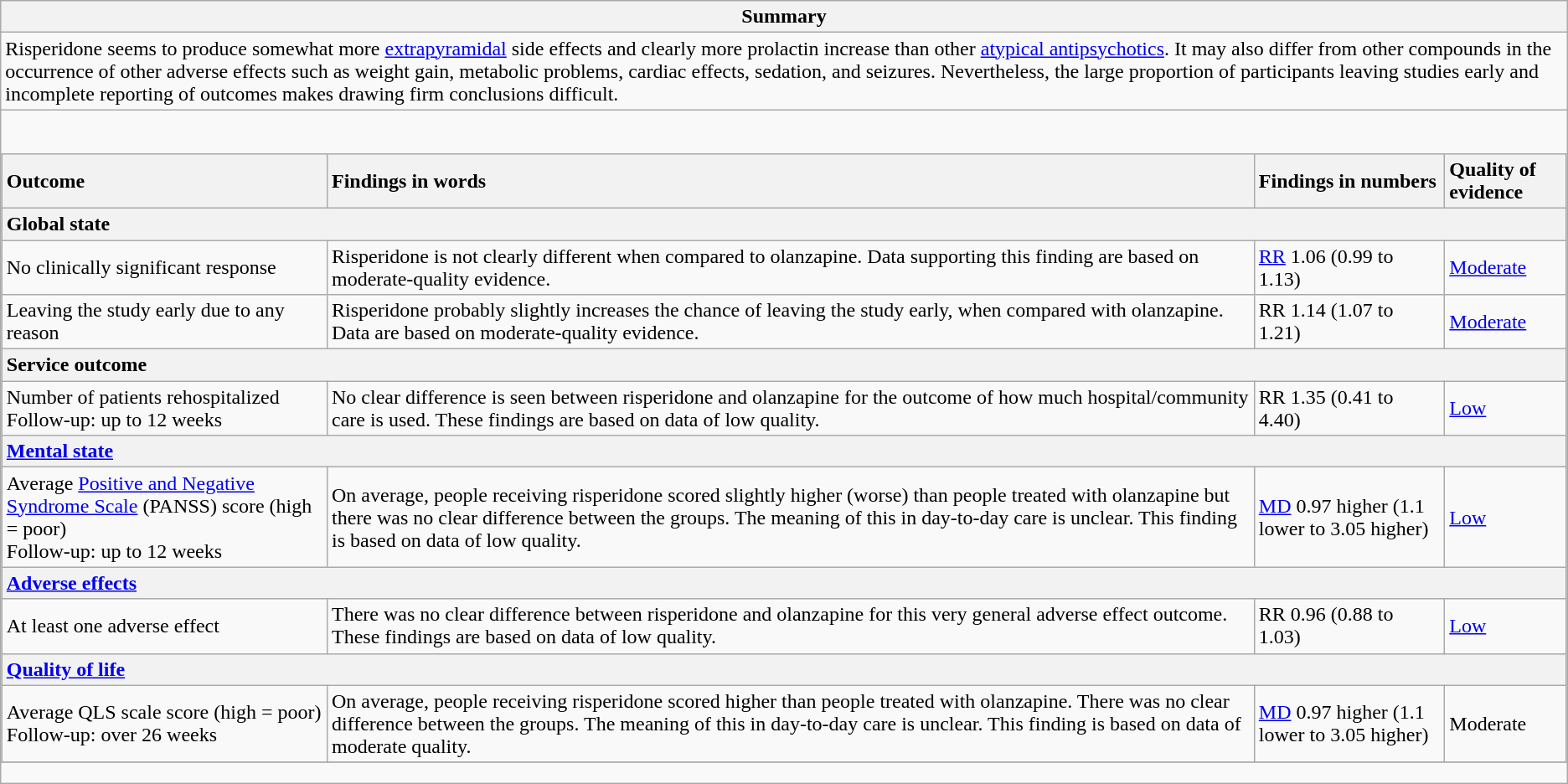<table class="wikitable">
<tr>
<th>Summary</th>
</tr>
<tr>
<td>Risperidone seems to produce somewhat more <a href='#'>extrapyramidal</a> side effects and clearly more prolactin increase than other <a href='#'>atypical antipsychotics</a>. It may also differ from other compounds in the occurrence of other adverse effects such as weight gain, metabolic problems, cardiac effects, sedation, and seizures. Nevertheless, the large proportion of participants leaving studies early and incomplete reporting of outcomes makes drawing firm conclusions difficult.</td>
</tr>
<tr>
<td style="padding:0;"><br><table class="wikitable collapsible collapsed" style="width:100%;">
<tr>
<th scope="col" style="text-align: left;">Outcome</th>
<th scope="col" style="text-align: left;">Findings in words</th>
<th scope="col" style="text-align: left;">Findings in numbers</th>
<th scope="col" style="text-align: left;">Quality of evidence</th>
</tr>
<tr>
<th colspan="4" style="text-align: left;">Global state</th>
</tr>
<tr>
<td>No clinically significant response</td>
<td>Risperidone is not clearly different when compared to olanzapine. Data supporting this finding are based on moderate-quality evidence.</td>
<td><a href='#'>RR</a> 1.06 (0.99 to 1.13)</td>
<td><a href='#'>Moderate</a></td>
</tr>
<tr>
<td>Leaving the study early due to any reason</td>
<td>Risperidone probably slightly increases the chance of leaving the study early, when compared with olanzapine. Data are based on moderate-quality evidence.</td>
<td>RR 1.14 (1.07 to 1.21)</td>
<td><a href='#'>Moderate</a></td>
</tr>
<tr>
<th colspan="4" style="text-align: left;">Service outcome</th>
</tr>
<tr>
<td>Number of patients rehospitalized<br>Follow-up: up to 12 weeks</td>
<td>No clear difference is seen between risperidone and olanzapine for the outcome of how much hospital/community care is used. These findings are based on data of low quality.</td>
<td>RR 1.35 (0.41 to 4.40)</td>
<td><a href='#'>Low</a></td>
</tr>
<tr>
<th colspan="4" style="text-align: left;"><a href='#'>Mental state</a></th>
</tr>
<tr>
<td>Average <a href='#'>Positive and Negative Syndrome Scale</a> (PANSS) score (high = poor)<br>Follow-up: up to 12 weeks</td>
<td>On average, people receiving risperidone scored slightly higher (worse) than people treated with olanzapine but there was no clear difference between the groups. The meaning of this in day-to-day care is unclear. This finding is based on data of low quality.</td>
<td><a href='#'>MD</a> 0.97 higher (1.1 lower to 3.05 higher)</td>
<td><a href='#'>Low</a></td>
</tr>
<tr>
<th colspan="4" style="text-align: left;"><a href='#'>Adverse effects</a></th>
</tr>
<tr>
<td>At least one adverse effect</td>
<td>There was no clear difference between risperidone and olanzapine for this very general adverse effect outcome. These findings are based on data of low quality.</td>
<td>RR 0.96 (0.88 to 1.03)</td>
<td><a href='#'>Low</a></td>
</tr>
<tr>
<th colspan="4" style="text-align: left;"><a href='#'>Quality of life</a></th>
</tr>
<tr>
<td>Average QLS scale score (high = poor)<br>Follow-up: over 26 weeks</td>
<td>On average, people receiving risperidone scored higher than people treated with olanzapine. There was no clear difference between the groups. The meaning of this in day-to-day care is unclear. This finding is based on data of moderate quality.</td>
<td><a href='#'>MD</a> 0.97 higher (1.1 lower to 3.05 higher)</td>
<td>Moderate</td>
</tr>
<tr>
</tr>
</table>
</td>
</tr>
</table>
